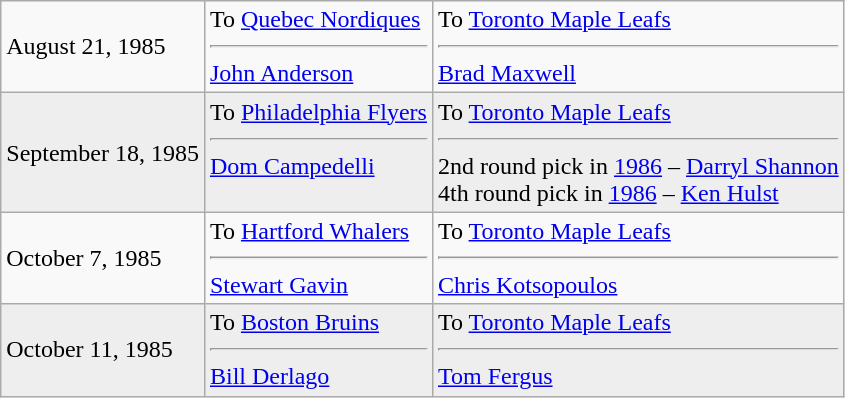<table class="wikitable">
<tr>
<td>August 21, 1985</td>
<td valign="top">To <a href='#'>Quebec Nordiques</a><hr><a href='#'>John Anderson</a></td>
<td valign="top">To <a href='#'>Toronto Maple Leafs</a><hr><a href='#'>Brad Maxwell</a></td>
</tr>
<tr bgcolor="#eeeeee">
<td>September 18, 1985</td>
<td valign="top">To <a href='#'>Philadelphia Flyers</a><hr><a href='#'>Dom Campedelli</a></td>
<td valign="top">To <a href='#'>Toronto Maple Leafs</a><hr>2nd round pick in <a href='#'>1986</a> – <a href='#'>Darryl Shannon</a> <br> 4th round pick in <a href='#'>1986</a> – <a href='#'>Ken Hulst</a></td>
</tr>
<tr>
<td>October 7, 1985</td>
<td valign="top">To <a href='#'>Hartford Whalers</a><hr><a href='#'>Stewart Gavin</a></td>
<td valign="top">To <a href='#'>Toronto Maple Leafs</a><hr><a href='#'>Chris Kotsopoulos</a></td>
</tr>
<tr bgcolor="#eeeeee">
<td>October 11, 1985</td>
<td valign="top">To <a href='#'>Boston Bruins</a><hr><a href='#'>Bill Derlago</a></td>
<td valign="top">To <a href='#'>Toronto Maple Leafs</a><hr><a href='#'>Tom Fergus</a></td>
</tr>
</table>
